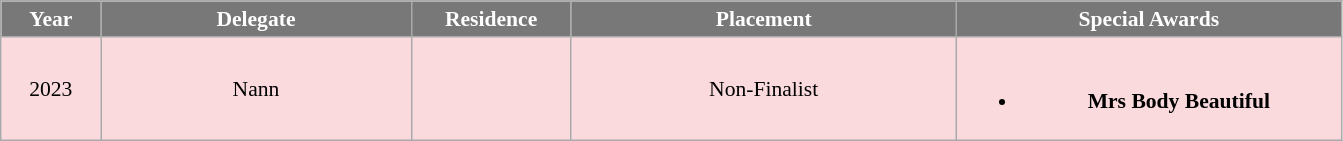<table class="wikitable sortable" style="font-size: 90%; text-align:center">
<tr>
<th width="60" style="background-color:#787878;color:#FFFFFF;">Year</th>
<th width="200" style="background-color:#787878;color:#FFFFFF;">Delegate</th>
<th width="100" style="background-color:#787878;color:#FFFFFF;">Residence</th>
<th width="250" style="background-color:#787878;color:#FFFFFF;">Placement</th>
<th width="250" style="background-color:#787878;color:#FFFFFF;">Special Awards</th>
</tr>
<tr style="background-color:#FADADD;: bold">
<td><strong></strong> 2023</td>
<td>Nann</td>
<td></td>
<td>Non-Finalist</td>
<td><br><ul><li><strong>Mrs Body Beautiful</strong></li></ul></td>
</tr>
</table>
